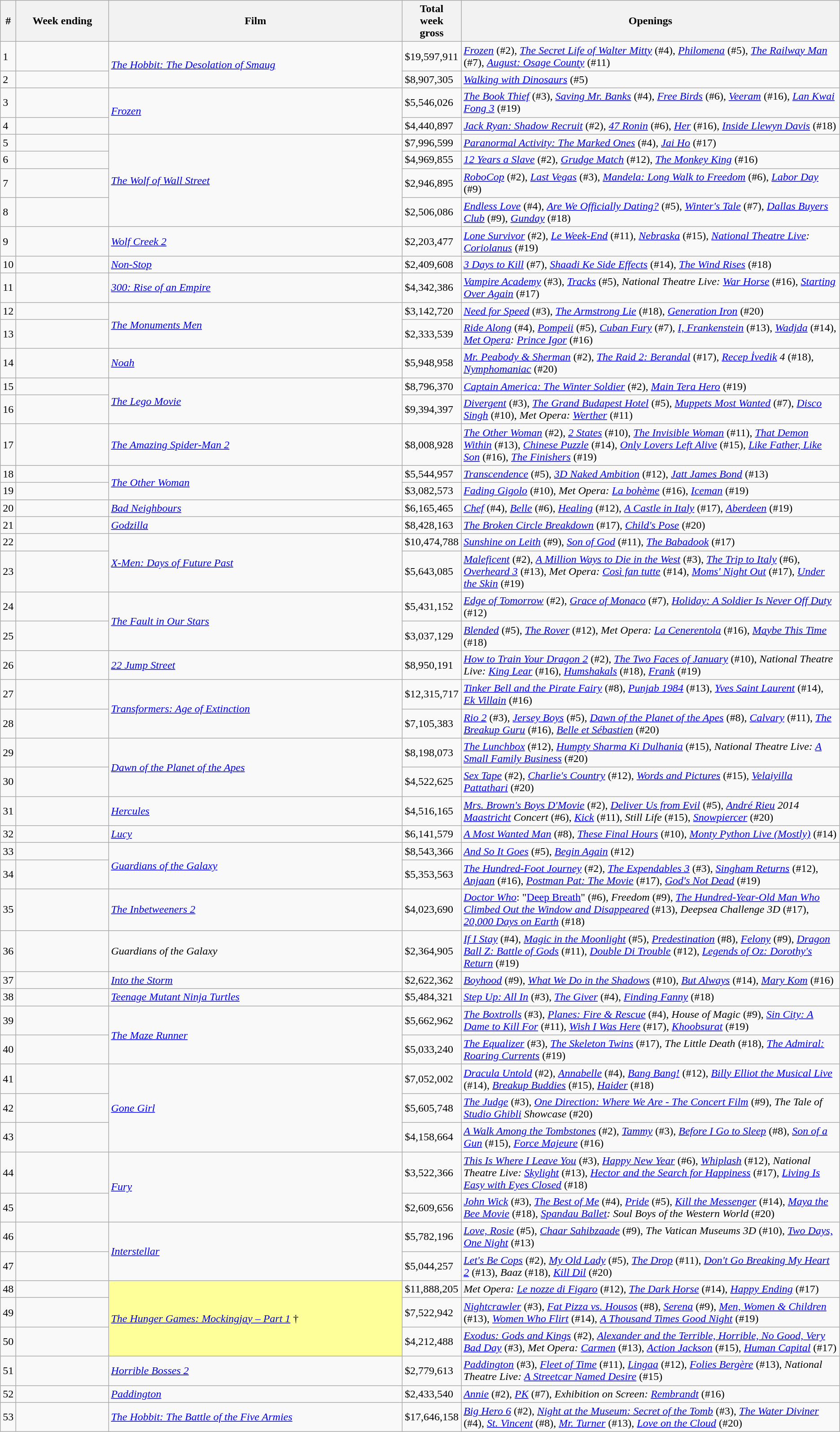<table class="wikitable sortable">
<tr>
<th abbr="Week">#</th>
<th abbr="Date" style="width:130px">Week ending</th>
<th style="width:35%;">Film</th>
<th abbr="Gross">Total<br>week<br>gross</th>
<th>Openings</th>
</tr>
<tr>
<td>1</td>
<td></td>
<td rowspan="2"><em><a href='#'>The Hobbit: The Desolation of Smaug</a></em></td>
<td>$19,597,911</td>
<td><em><a href='#'>Frozen</a></em> (#2), <em><a href='#'>The Secret Life of Walter Mitty</a></em> (#4), <em><a href='#'>Philomena</a></em> (#5), <em><a href='#'>The Railway Man</a></em> (#7), <em><a href='#'>August: Osage County</a></em> (#11)</td>
</tr>
<tr>
<td>2</td>
<td></td>
<td>$8,907,305</td>
<td><em><a href='#'>Walking with Dinosaurs</a></em> (#5)</td>
</tr>
<tr>
<td>3</td>
<td></td>
<td rowspan="2"><em><a href='#'>Frozen</a></em></td>
<td>$5,546,026</td>
<td><em><a href='#'>The Book Thief</a></em> (#3), <em><a href='#'>Saving Mr. Banks</a></em> (#4), <em><a href='#'>Free Birds</a></em> (#6), <em><a href='#'>Veeram</a></em> (#16), <em><a href='#'>Lan Kwai Fong 3</a></em> (#19)</td>
</tr>
<tr>
<td>4</td>
<td></td>
<td>$4,440,897</td>
<td><em><a href='#'>Jack Ryan: Shadow Recruit</a></em> (#2), <em><a href='#'>47 Ronin</a></em> (#6), <em><a href='#'>Her</a></em> (#16), <em><a href='#'>Inside Llewyn Davis</a></em> (#18)</td>
</tr>
<tr>
<td>5</td>
<td></td>
<td rowspan="4"><em><a href='#'>The Wolf of Wall Street</a></em></td>
<td>$7,996,599</td>
<td><em><a href='#'>Paranormal Activity: The Marked Ones</a></em> (#4), <em><a href='#'>Jai Ho</a></em> (#17)</td>
</tr>
<tr>
<td>6</td>
<td></td>
<td>$4,969,855</td>
<td><em><a href='#'>12 Years a Slave</a></em> (#2), <em><a href='#'>Grudge Match</a></em> (#12), <em><a href='#'>The Monkey King</a></em> (#16)</td>
</tr>
<tr>
<td>7</td>
<td></td>
<td>$2,946,895</td>
<td><em><a href='#'>RoboCop</a></em> (#2), <em><a href='#'>Last Vegas</a></em> (#3), <em><a href='#'>Mandela: Long Walk to Freedom</a></em> (#6), <em><a href='#'>Labor Day</a></em> (#9)</td>
</tr>
<tr>
<td>8</td>
<td></td>
<td>$2,506,086</td>
<td><em><a href='#'>Endless Love</a></em> (#4), <em><a href='#'>Are We Officially Dating?</a></em> (#5), <em><a href='#'>Winter's Tale</a></em> (#7), <em><a href='#'>Dallas Buyers Club</a></em> (#9), <em><a href='#'>Gunday</a></em> (#18)</td>
</tr>
<tr>
<td>9</td>
<td></td>
<td><em><a href='#'>Wolf Creek 2</a></em></td>
<td>$2,203,477</td>
<td><em><a href='#'>Lone Survivor</a></em> (#2), <em><a href='#'>Le Week-End</a></em> (#11), <em><a href='#'>Nebraska</a></em> (#15), <em><a href='#'>National Theatre Live</a>: <a href='#'>Coriolanus</a></em> (#19)</td>
</tr>
<tr>
<td>10</td>
<td></td>
<td><em><a href='#'>Non-Stop</a></em></td>
<td>$2,409,608</td>
<td><em><a href='#'>3 Days to Kill</a></em> (#7), <em><a href='#'>Shaadi Ke Side Effects</a></em> (#14), <em><a href='#'>The Wind Rises</a></em> (#18)</td>
</tr>
<tr>
<td>11</td>
<td></td>
<td><em><a href='#'>300: Rise of an Empire</a></em></td>
<td>$4,342,386</td>
<td><em><a href='#'>Vampire Academy</a></em> (#3), <em><a href='#'>Tracks</a></em> (#5), <em>National Theatre Live: <a href='#'>War Horse</a></em> (#16), <em><a href='#'>Starting Over Again</a></em> (#17)</td>
</tr>
<tr>
<td>12</td>
<td></td>
<td rowspan="2"><em><a href='#'>The Monuments Men</a></em></td>
<td>$3,142,720</td>
<td><em><a href='#'>Need for Speed</a></em> (#3), <em><a href='#'>The Armstrong Lie</a></em> (#18), <em><a href='#'>Generation Iron</a></em> (#20)</td>
</tr>
<tr>
<td>13</td>
<td></td>
<td>$2,333,539</td>
<td><em><a href='#'>Ride Along</a></em> (#4), <em><a href='#'>Pompeii</a></em> (#5), <em><a href='#'>Cuban Fury</a></em> (#7), <em><a href='#'>I, Frankenstein</a></em> (#13), <em><a href='#'>Wadjda</a></em> (#14), <em><a href='#'>Met Opera</a>: <a href='#'>Prince Igor</a></em> (#16)</td>
</tr>
<tr>
<td>14</td>
<td></td>
<td><em><a href='#'>Noah</a></em></td>
<td>$5,948,958</td>
<td><em><a href='#'>Mr. Peabody & Sherman</a></em> (#2), <em><a href='#'>The Raid 2: Berandal</a></em> (#17), <em><a href='#'>Recep İvedik</a> 4</em> (#18), <em><a href='#'>Nymphomaniac</a></em> (#20)</td>
</tr>
<tr>
<td>15</td>
<td></td>
<td rowspan="2"><em><a href='#'>The Lego Movie</a></em></td>
<td>$8,796,370</td>
<td><em><a href='#'>Captain America: The Winter Soldier</a></em> (#2), <em><a href='#'>Main Tera Hero</a></em> (#19)</td>
</tr>
<tr>
<td>16</td>
<td></td>
<td>$9,394,397</td>
<td><em><a href='#'>Divergent</a></em> (#3), <em><a href='#'>The Grand Budapest Hotel</a></em> (#5), <em><a href='#'>Muppets Most Wanted</a></em> (#7), <em><a href='#'>Disco Singh</a></em> (#10), <em>Met Opera: <a href='#'>Werther</a></em> (#11)</td>
</tr>
<tr>
<td>17</td>
<td></td>
<td><em><a href='#'>The Amazing Spider-Man 2</a></em></td>
<td>$8,008,928</td>
<td><em><a href='#'>The Other Woman</a></em> (#2), <em><a href='#'>2 States</a></em> (#10), <em><a href='#'>The Invisible Woman</a></em> (#11), <em><a href='#'>That Demon Within</a></em> (#13), <em><a href='#'>Chinese Puzzle</a></em> (#14), <em><a href='#'>Only Lovers Left Alive</a></em> (#15), <em><a href='#'>Like Father, Like Son</a></em> (#16), <em><a href='#'>The Finishers</a></em> (#19)</td>
</tr>
<tr>
<td>18</td>
<td></td>
<td rowspan="2"><em><a href='#'>The Other Woman</a></em></td>
<td>$5,544,957</td>
<td><em><a href='#'>Transcendence</a></em> (#5), <em><a href='#'>3D Naked Ambition</a></em> (#12), <em><a href='#'>Jatt James Bond</a></em> (#13)</td>
</tr>
<tr>
<td>19</td>
<td></td>
<td>$3,082,573</td>
<td><em><a href='#'>Fading Gigolo</a></em> (#10), <em>Met Opera: <a href='#'>La bohème</a></em> (#16), <em><a href='#'>Iceman</a></em> (#19)</td>
</tr>
<tr>
<td>20</td>
<td></td>
<td><em><a href='#'>Bad Neighbours</a></em></td>
<td>$6,165,465</td>
<td><em><a href='#'>Chef</a></em> (#4), <em><a href='#'>Belle</a></em> (#6), <em><a href='#'>Healing</a></em> (#12), <em><a href='#'>A Castle in Italy</a></em> (#17), <em><a href='#'>Aberdeen</a></em> (#19)</td>
</tr>
<tr>
<td>21</td>
<td></td>
<td><em><a href='#'>Godzilla</a></em></td>
<td>$8,428,163</td>
<td><em><a href='#'>The Broken Circle Breakdown</a></em> (#17), <em><a href='#'>Child's Pose</a></em> (#20)</td>
</tr>
<tr>
<td>22</td>
<td></td>
<td rowspan="2"><em><a href='#'>X-Men: Days of Future Past</a></em></td>
<td>$10,474,788</td>
<td><em><a href='#'>Sunshine on Leith</a></em> (#9), <em><a href='#'>Son of God</a></em> (#11), <em><a href='#'>The Babadook</a></em> (#17)</td>
</tr>
<tr>
<td>23</td>
<td></td>
<td>$5,643,085</td>
<td><em><a href='#'>Maleficent</a></em> (#2), <em><a href='#'>A Million Ways to Die in the West</a></em> (#3), <em><a href='#'>The Trip to Italy</a></em> (#6), <em><a href='#'>Overheard 3</a></em> (#13), <em>Met Opera: <a href='#'>Così fan tutte</a></em> (#14), <em><a href='#'>Moms' Night Out</a></em> (#17), <em><a href='#'>Under the Skin</a></em> (#19)</td>
</tr>
<tr>
<td>24</td>
<td></td>
<td rowspan="2"><em><a href='#'>The Fault in Our Stars</a></em></td>
<td>$5,431,152</td>
<td><em><a href='#'>Edge of Tomorrow</a></em> (#2), <em><a href='#'>Grace of Monaco</a></em> (#7), <em><a href='#'>Holiday: A Soldier Is Never Off Duty</a></em> (#12)</td>
</tr>
<tr>
<td>25</td>
<td></td>
<td>$3,037,129</td>
<td><em><a href='#'>Blended</a></em> (#5), <em><a href='#'>The Rover</a></em> (#12), <em>Met Opera: <a href='#'>La Cenerentola</a></em> (#16), <em><a href='#'>Maybe This Time</a></em> (#18)</td>
</tr>
<tr>
<td>26</td>
<td></td>
<td><em><a href='#'>22 Jump Street</a></em></td>
<td>$8,950,191</td>
<td><em><a href='#'>How to Train Your Dragon 2</a></em> (#2), <em><a href='#'>The Two Faces of January</a></em> (#10), <em>National Theatre Live: <a href='#'>King Lear</a></em> (#16), <em><a href='#'>Humshakals</a></em> (#18), <em><a href='#'>Frank</a></em> (#19)</td>
</tr>
<tr>
<td>27</td>
<td></td>
<td rowspan="2"><em><a href='#'>Transformers: Age of Extinction</a></em></td>
<td>$12,315,717</td>
<td><em><a href='#'>Tinker Bell and the Pirate Fairy</a></em> (#8), <em><a href='#'>Punjab 1984</a></em> (#13), <em><a href='#'>Yves Saint Laurent</a></em> (#14), <em><a href='#'>Ek Villain</a></em> (#16)</td>
</tr>
<tr>
<td>28</td>
<td></td>
<td>$7,105,383</td>
<td><em><a href='#'>Rio 2</a></em> (#3), <em><a href='#'>Jersey Boys</a></em> (#5), <em><a href='#'>Dawn of the Planet of the Apes</a></em> (#8), <em><a href='#'>Calvary</a></em> (#11), <em><a href='#'>The Breakup Guru</a></em> (#16), <em><a href='#'>Belle et Sébastien</a></em> (#20)</td>
</tr>
<tr>
<td>29</td>
<td></td>
<td rowspan="2"><em><a href='#'>Dawn of the Planet of the Apes</a></em></td>
<td>$8,198,073</td>
<td><em><a href='#'>The Lunchbox</a></em> (#12), <em><a href='#'>Humpty Sharma Ki Dulhania</a></em> (#15), <em>National Theatre Live: <a href='#'>A Small Family Business</a></em> (#20)</td>
</tr>
<tr>
<td>30</td>
<td></td>
<td>$4,522,625</td>
<td><em><a href='#'>Sex Tape</a></em> (#2), <em><a href='#'>Charlie's Country</a></em> (#12), <em><a href='#'>Words and Pictures</a></em> (#15), <em><a href='#'>Velaiyilla Pattathari</a></em> (#20)</td>
</tr>
<tr>
<td>31</td>
<td></td>
<td><em><a href='#'>Hercules</a></em></td>
<td>$4,516,165</td>
<td><em><a href='#'>Mrs. Brown's Boys D'Movie</a></em> (#2), <em><a href='#'>Deliver Us from Evil</a></em> (#5), <em><a href='#'>André Rieu</a> 2014 <a href='#'>Maastricht</a> Concert</em> (#6), <em><a href='#'>Kick</a></em> (#11), <em>Still Life</em> (#15), <em><a href='#'>Snowpiercer</a></em> (#20)</td>
</tr>
<tr>
<td>32</td>
<td></td>
<td><em><a href='#'>Lucy</a></em></td>
<td>$6,141,579</td>
<td><em><a href='#'>A Most Wanted Man</a></em> (#8), <em><a href='#'>These Final Hours</a></em> (#10), <em><a href='#'>Monty Python Live (Mostly)</a></em> (#14)</td>
</tr>
<tr>
<td>33</td>
<td></td>
<td rowspan="2"><em><a href='#'>Guardians of the Galaxy</a></em></td>
<td>$8,543,366</td>
<td><em><a href='#'>And So It Goes</a></em> (#5), <em><a href='#'>Begin Again</a></em> (#12)</td>
</tr>
<tr>
<td>34</td>
<td></td>
<td>$5,353,563</td>
<td><em><a href='#'>The Hundred-Foot Journey</a></em> (#2), <em><a href='#'>The Expendables 3</a></em> (#3), <em><a href='#'>Singham Returns</a></em> (#12), <em><a href='#'>Anjaan</a></em> (#16), <em><a href='#'>Postman Pat: The Movie</a></em> (#17), <em><a href='#'>God's Not Dead</a></em> (#19)</td>
</tr>
<tr>
<td>35</td>
<td></td>
<td><em><a href='#'>The Inbetweeners 2</a></em></td>
<td>$4,023,690</td>
<td><em><a href='#'>Doctor Who</a></em>: "<a href='#'>Deep Breath</a>" (#6), <em>Freedom</em> (#9), <em><a href='#'>The Hundred-Year-Old Man Who Climbed Out the Window and Disappeared</a></em> (#13), <em>Deepsea Challenge 3D</em> (#17), <em><a href='#'>20,000 Days on Earth</a></em> (#18)</td>
</tr>
<tr>
<td>36</td>
<td></td>
<td><em>Guardians of the Galaxy</em></td>
<td>$2,364,905</td>
<td><em><a href='#'>If I Stay</a></em> (#4), <em><a href='#'>Magic in the Moonlight</a></em> (#5), <em><a href='#'>Predestination</a></em> (#8), <em><a href='#'>Felony</a></em> (#9), <em><a href='#'>Dragon Ball Z: Battle of Gods</a></em> (#11), <em><a href='#'>Double Di Trouble</a></em> (#12), <em><a href='#'>Legends of Oz: Dorothy's Return</a></em> (#19)</td>
</tr>
<tr>
<td>37</td>
<td></td>
<td><em><a href='#'>Into the Storm</a></em></td>
<td>$2,622,362</td>
<td><em><a href='#'>Boyhood</a></em> (#9), <em><a href='#'>What We Do in the Shadows</a></em> (#10), <em><a href='#'>But Always</a></em> (#14), <em><a href='#'>Mary Kom</a></em> (#16)</td>
</tr>
<tr>
<td>38</td>
<td></td>
<td><em><a href='#'>Teenage Mutant Ninja Turtles</a></em></td>
<td>$5,484,321</td>
<td><em><a href='#'>Step Up: All In</a></em> (#3), <em><a href='#'>The Giver</a></em> (#4), <em><a href='#'>Finding Fanny</a></em> (#18)</td>
</tr>
<tr>
<td>39</td>
<td></td>
<td rowspan="2"><em><a href='#'>The Maze Runner</a></em></td>
<td>$5,662,962</td>
<td><em><a href='#'>The Boxtrolls</a></em> (#3), <em><a href='#'>Planes: Fire & Rescue</a></em> (#4), <em>House of Magic</em> (#9), <em><a href='#'>Sin City: A Dame to Kill For</a></em> (#11), <em><a href='#'>Wish I Was Here</a></em> (#17), <em><a href='#'>Khoobsurat</a></em> (#19)</td>
</tr>
<tr>
<td>40</td>
<td></td>
<td>$5,033,240</td>
<td><em><a href='#'>The Equalizer</a></em> (#3), <em><a href='#'>The Skeleton Twins</a></em> (#17), <em>The Little Death</em> (#18), <em><a href='#'>The Admiral: Roaring Currents</a></em> (#19)</td>
</tr>
<tr>
<td>41</td>
<td></td>
<td rowspan="3"><em><a href='#'>Gone Girl</a></em></td>
<td>$7,052,002</td>
<td><em><a href='#'>Dracula Untold</a></em> (#2), <em><a href='#'>Annabelle</a></em> (#4), <em><a href='#'>Bang Bang!</a></em> (#12), <em><a href='#'>Billy Elliot the Musical Live</a></em> (#14), <em><a href='#'>Breakup Buddies</a></em> (#15), <em><a href='#'>Haider</a></em> (#18)</td>
</tr>
<tr>
<td>42</td>
<td></td>
<td>$5,605,748</td>
<td><em><a href='#'>The Judge</a></em> (#3), <em><a href='#'>One Direction: Where We Are - The Concert Film</a></em> (#9), <em>The Tale of <a href='#'>Studio Ghibli</a> Showcase</em> (#20)</td>
</tr>
<tr>
<td>43</td>
<td></td>
<td>$4,158,664</td>
<td><em><a href='#'>A Walk Among the Tombstones</a></em> (#2), <em><a href='#'>Tammy</a></em> (#3), <em><a href='#'>Before I Go to Sleep</a></em> (#8), <em><a href='#'>Son of a Gun</a></em> (#15), <em><a href='#'>Force Majeure</a></em> (#16)</td>
</tr>
<tr>
<td>44</td>
<td></td>
<td rowspan="2"><em><a href='#'>Fury</a></em></td>
<td>$3,522,366</td>
<td><em><a href='#'>This Is Where I Leave You</a></em> (#3), <em><a href='#'>Happy New Year</a></em> (#6), <em><a href='#'>Whiplash</a></em> (#12), <em>National Theatre Live: <a href='#'>Skylight</a></em> (#13), <em><a href='#'>Hector and the Search for Happiness</a></em> (#17), <em><a href='#'>Living Is Easy with Eyes Closed</a></em> (#18)</td>
</tr>
<tr>
<td>45</td>
<td></td>
<td>$2,609,656</td>
<td><em><a href='#'>John Wick</a></em> (#3), <em><a href='#'>The Best of Me</a></em> (#4), <em><a href='#'>Pride</a></em> (#5), <em><a href='#'>Kill the Messenger</a></em> (#14), <em><a href='#'>Maya the Bee Movie</a></em> (#18), <em><a href='#'>Spandau Ballet</a>: Soul Boys of the Western World</em> (#20)</td>
</tr>
<tr>
<td>46</td>
<td></td>
<td rowspan="2"><em><a href='#'>Interstellar</a></em></td>
<td>$5,782,196</td>
<td><em><a href='#'>Love, Rosie</a></em> (#5), <em><a href='#'>Chaar Sahibzaade</a></em> (#9), <em>The Vatican Museums 3D</em> (#10), <em><a href='#'>Two Days, One Night</a></em> (#13)</td>
</tr>
<tr>
<td>47</td>
<td></td>
<td>$5,044,257</td>
<td><em><a href='#'>Let's Be Cops</a></em> (#2), <em><a href='#'>My Old Lady</a></em> (#5), <em><a href='#'>The Drop</a></em> (#11), <em><a href='#'>Don't Go Breaking My Heart 2</a></em> (#13), <em>Baaz</em> (#18), <em><a href='#'>Kill Dil</a></em> (#20)</td>
</tr>
<tr>
<td>48</td>
<td></td>
<td rowspan="3" style="background-color:#FFFF99"><em><a href='#'>The Hunger Games: Mockingjay – Part 1</a></em> †</td>
<td>$11,888,205</td>
<td><em>Met Opera: <a href='#'>Le nozze di Figaro</a></em> (#12), <em><a href='#'>The Dark Horse</a></em> (#14), <em><a href='#'>Happy Ending</a></em> (#17)</td>
</tr>
<tr>
<td>49</td>
<td></td>
<td>$7,522,942</td>
<td><em><a href='#'>Nightcrawler</a></em> (#3), <em><a href='#'>Fat Pizza vs. Housos</a></em> (#8), <em><a href='#'>Serena</a></em> (#9), <em><a href='#'>Men, Women & Children</a></em> (#13), <em><a href='#'>Women Who Flirt</a></em> (#14), <em><a href='#'>A Thousand Times Good Night</a></em> (#19)</td>
</tr>
<tr>
<td>50</td>
<td></td>
<td>$4,212,488</td>
<td><em><a href='#'>Exodus: Gods and Kings</a></em> (#2), <em><a href='#'>Alexander and the Terrible, Horrible, No Good, Very Bad Day</a></em> (#3), <em>Met Opera: <a href='#'>Carmen</a></em> (#13), <em><a href='#'>Action Jackson</a></em> (#15), <em><a href='#'>Human Capital</a></em> (#17)</td>
</tr>
<tr>
<td>51</td>
<td></td>
<td><em><a href='#'>Horrible Bosses 2</a></em></td>
<td>$2,779,613</td>
<td><em><a href='#'>Paddington</a></em> (#3), <em><a href='#'>Fleet of Time</a></em> (#11), <em><a href='#'>Lingaa</a></em> (#12), <em><a href='#'>Folies Bergère</a></em> (#13), <em>National Theatre Live: <a href='#'>A Streetcar Named Desire</a></em> (#15)</td>
</tr>
<tr>
<td>52</td>
<td></td>
<td><em><a href='#'>Paddington</a></em></td>
<td>$2,433,540</td>
<td><em><a href='#'>Annie</a></em> (#2), <em><a href='#'>PK</a></em> (#7), <em>Exhibition on Screen: <a href='#'>Rembrandt</a></em> (#16)</td>
</tr>
<tr>
<td>53</td>
<td></td>
<td><em><a href='#'>The Hobbit: The Battle of the Five Armies</a></em></td>
<td>$17,646,158</td>
<td><em><a href='#'>Big Hero 6</a></em> (#2), <em><a href='#'>Night at the Museum: Secret of the Tomb</a></em> (#3), <em><a href='#'>The Water Diviner</a></em> (#4), <em><a href='#'>St. Vincent</a></em> (#8), <em><a href='#'>Mr. Turner</a></em> (#13), <em><a href='#'>Love on the Cloud</a></em> (#20)</td>
</tr>
</table>
